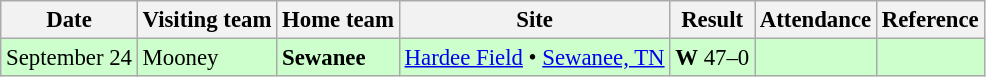<table class="wikitable" style="font-size:95%;">
<tr>
<th>Date</th>
<th>Visiting team</th>
<th>Home team</th>
<th>Site</th>
<th>Result</th>
<th>Attendance</th>
<th class="unsortable">Reference</th>
</tr>
<tr bgcolor=ccffcc>
<td>September 24</td>
<td>Mooney</td>
<td><strong>Sewanee</strong></td>
<td><a href='#'>Hardee Field</a> • <a href='#'>Sewanee, TN</a></td>
<td><strong>W</strong> 47–0</td>
<td></td>
<td></td>
</tr>
</table>
